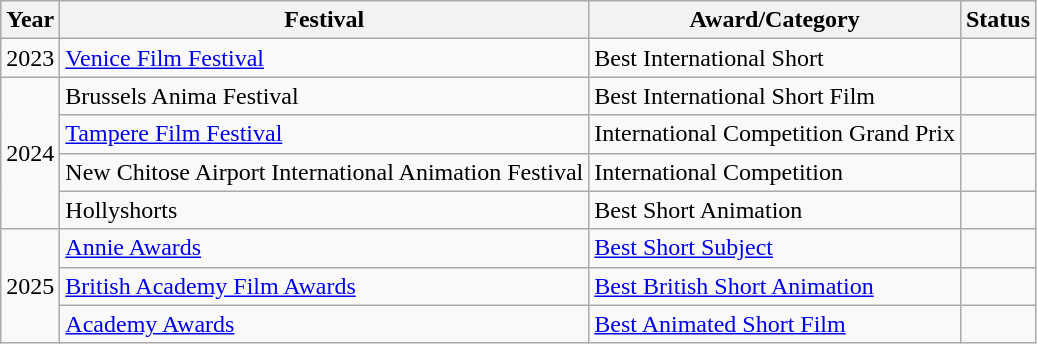<table class="wikitable">
<tr>
<th>Year</th>
<th>Festival</th>
<th>Award/Category</th>
<th>Status</th>
</tr>
<tr>
<td>2023</td>
<td><a href='#'>Venice Film Festival</a></td>
<td>Best International Short</td>
<td></td>
</tr>
<tr>
<td rowspan="4">2024</td>
<td>Brussels Anima Festival</td>
<td>Best International Short Film</td>
<td></td>
</tr>
<tr>
<td><a href='#'>Tampere Film Festival</a></td>
<td>International Competition Grand Prix</td>
<td></td>
</tr>
<tr>
<td>New Chitose Airport International Animation Festival</td>
<td>International Competition</td>
<td></td>
</tr>
<tr>
<td>Hollyshorts</td>
<td>Best Short Animation</td>
<td></td>
</tr>
<tr>
<td rowspan="3">2025</td>
<td><a href='#'>Annie Awards</a></td>
<td><a href='#'>Best Short Subject</a></td>
<td></td>
</tr>
<tr>
<td><a href='#'>British Academy Film Awards</a></td>
<td><a href='#'>Best British Short Animation</a></td>
<td></td>
</tr>
<tr>
<td><a href='#'>Academy Awards</a></td>
<td><a href='#'>Best Animated Short Film</a></td>
<td></td>
</tr>
</table>
